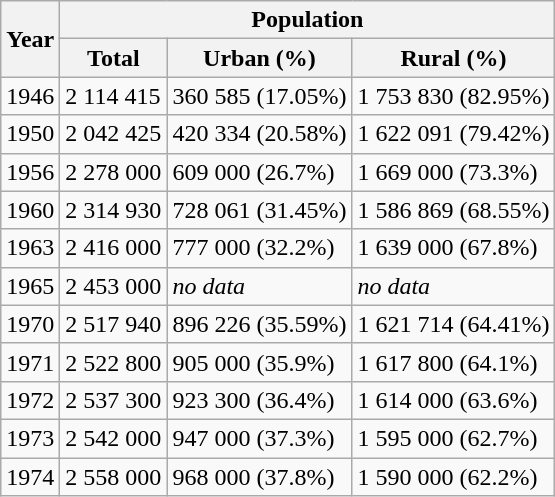<table class="wikitable">
<tr>
<th rowspan="2">Year</th>
<th colspan="3">Population</th>
</tr>
<tr>
<th>Total</th>
<th>Urban (%)</th>
<th>Rural (%)</th>
</tr>
<tr>
<td>1946</td>
<td>2 114 415</td>
<td>360 585 (17.05%)</td>
<td>1 753 830 (82.95%)</td>
</tr>
<tr>
<td>1950</td>
<td>2 042 425</td>
<td>420 334 (20.58%)</td>
<td>1 622 091 (79.42%)</td>
</tr>
<tr>
<td>1956</td>
<td>2 278 000</td>
<td>609 000 (26.7%)</td>
<td>1 669 000 (73.3%)</td>
</tr>
<tr>
<td>1960</td>
<td>2 314 930</td>
<td>728 061 (31.45%)</td>
<td>1 586 869 (68.55%)</td>
</tr>
<tr>
<td>1963</td>
<td>2 416 000</td>
<td>777 000 (32.2%)</td>
<td>1 639 000 (67.8%)</td>
</tr>
<tr>
<td>1965</td>
<td>2 453 000</td>
<td><em>no data</em></td>
<td><em>no data</em></td>
</tr>
<tr>
<td>1970</td>
<td>2 517 940</td>
<td>896 226 (35.59%)</td>
<td>1 621 714 (64.41%)</td>
</tr>
<tr>
<td>1971</td>
<td>2 522 800</td>
<td>905 000 (35.9%)</td>
<td>1 617 800 (64.1%)</td>
</tr>
<tr>
<td>1972</td>
<td>2 537 300</td>
<td>923 300 (36.4%)</td>
<td>1 614 000 (63.6%)</td>
</tr>
<tr>
<td>1973</td>
<td>2 542 000</td>
<td>947 000 (37.3%)</td>
<td>1 595 000 (62.7%)</td>
</tr>
<tr>
<td>1974</td>
<td>2 558 000</td>
<td>968 000 (37.8%)</td>
<td>1 590 000 (62.2%)</td>
</tr>
</table>
